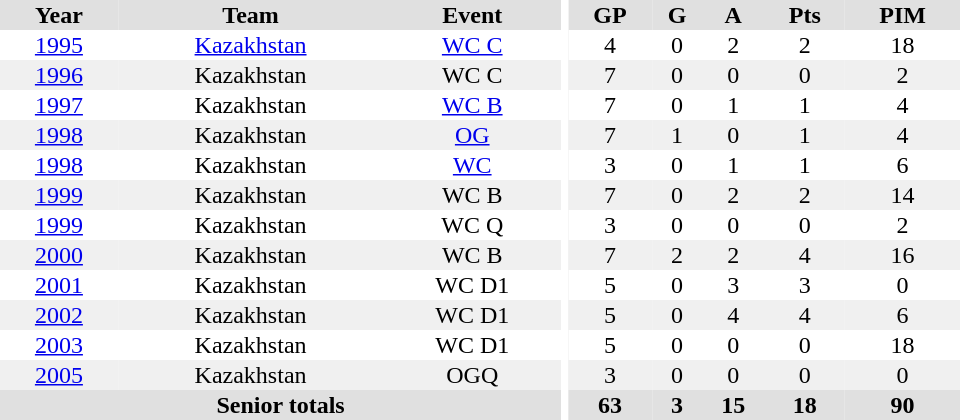<table border="0" cellpadding="1" cellspacing="0" style="text-align:center; width:40em">
<tr bgcolor="#e0e0e0">
<th>Year</th>
<th>Team</th>
<th>Event</th>
<th rowspan="99" bgcolor="#ffffff"></th>
<th>GP</th>
<th>G</th>
<th>A</th>
<th>Pts</th>
<th>PIM</th>
</tr>
<tr>
<td><a href='#'>1995</a></td>
<td><a href='#'>Kazakhstan</a></td>
<td><a href='#'>WC C</a></td>
<td>4</td>
<td>0</td>
<td>2</td>
<td>2</td>
<td>18</td>
</tr>
<tr bgcolor="#f0f0f0">
<td><a href='#'>1996</a></td>
<td>Kazakhstan</td>
<td>WC C</td>
<td>7</td>
<td>0</td>
<td>0</td>
<td>0</td>
<td>2</td>
</tr>
<tr>
<td><a href='#'>1997</a></td>
<td>Kazakhstan</td>
<td><a href='#'>WC B</a></td>
<td>7</td>
<td>0</td>
<td>1</td>
<td>1</td>
<td>4</td>
</tr>
<tr bgcolor="#f0f0f0">
<td><a href='#'>1998</a></td>
<td>Kazakhstan</td>
<td><a href='#'>OG</a></td>
<td>7</td>
<td>1</td>
<td>0</td>
<td>1</td>
<td>4</td>
</tr>
<tr>
<td><a href='#'>1998</a></td>
<td>Kazakhstan</td>
<td><a href='#'>WC</a></td>
<td>3</td>
<td>0</td>
<td>1</td>
<td>1</td>
<td>6</td>
</tr>
<tr bgcolor="#f0f0f0">
<td><a href='#'>1999</a></td>
<td>Kazakhstan</td>
<td>WC B</td>
<td>7</td>
<td>0</td>
<td>2</td>
<td>2</td>
<td>14</td>
</tr>
<tr>
<td><a href='#'>1999</a></td>
<td>Kazakhstan</td>
<td>WC Q</td>
<td>3</td>
<td>0</td>
<td>0</td>
<td>0</td>
<td>2</td>
</tr>
<tr bgcolor="#f0f0f0">
<td><a href='#'>2000</a></td>
<td>Kazakhstan</td>
<td>WC B</td>
<td>7</td>
<td>2</td>
<td>2</td>
<td>4</td>
<td>16</td>
</tr>
<tr>
<td><a href='#'>2001</a></td>
<td>Kazakhstan</td>
<td>WC D1</td>
<td>5</td>
<td>0</td>
<td>3</td>
<td>3</td>
<td>0</td>
</tr>
<tr bgcolor="#f0f0f0">
<td><a href='#'>2002</a></td>
<td>Kazakhstan</td>
<td>WC D1</td>
<td>5</td>
<td>0</td>
<td>4</td>
<td>4</td>
<td>6</td>
</tr>
<tr>
<td><a href='#'>2003</a></td>
<td>Kazakhstan</td>
<td>WC D1</td>
<td>5</td>
<td>0</td>
<td>0</td>
<td>0</td>
<td>18</td>
</tr>
<tr bgcolor="#f0f0f0">
<td><a href='#'>2005</a></td>
<td>Kazakhstan</td>
<td>OGQ</td>
<td>3</td>
<td>0</td>
<td>0</td>
<td>0</td>
<td>0</td>
</tr>
<tr bgcolor="#e0e0e0">
<th colspan="3">Senior totals</th>
<th>63</th>
<th>3</th>
<th>15</th>
<th>18</th>
<th>90</th>
</tr>
</table>
